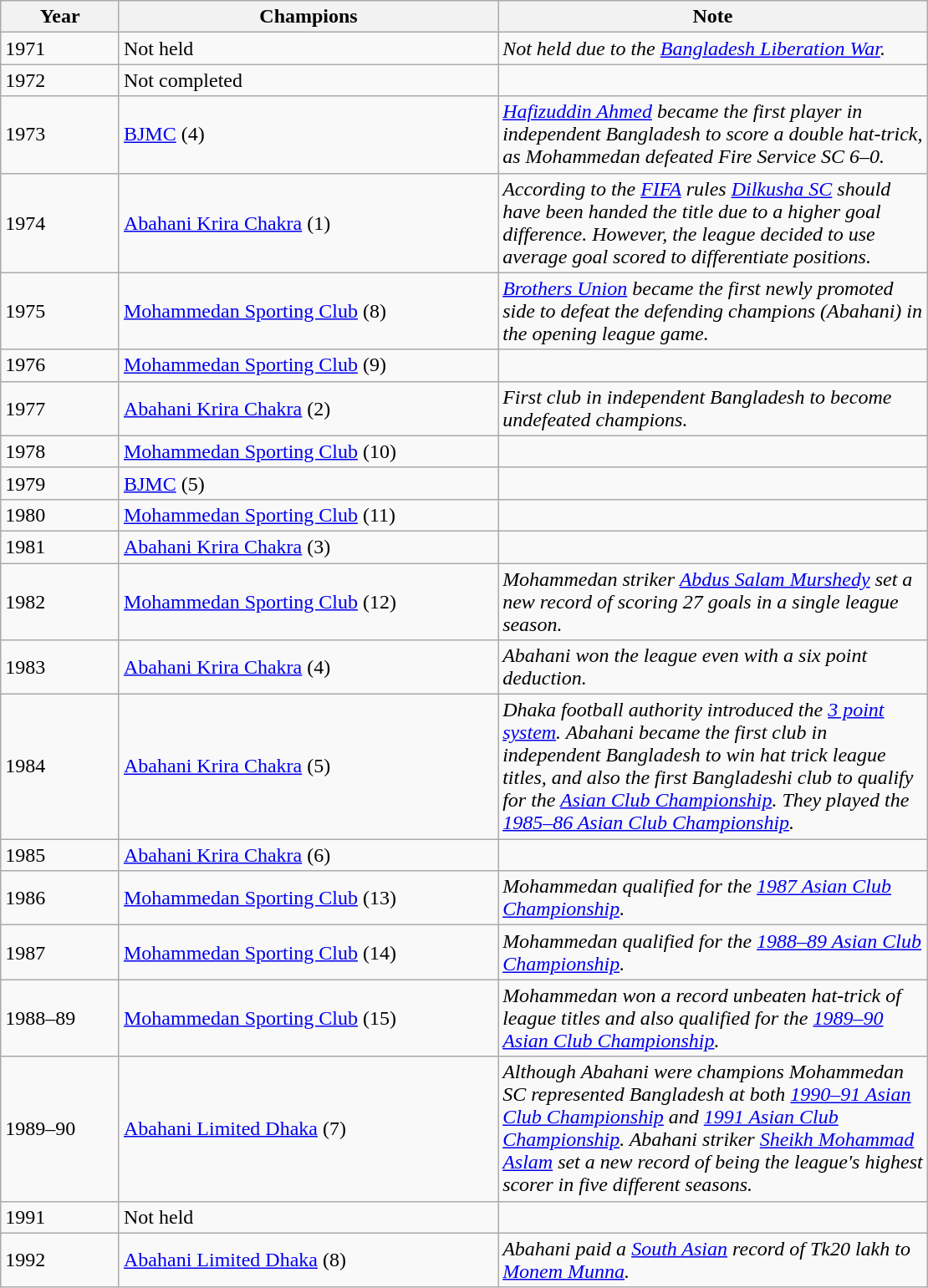<table class="wikitable sortable" width="740px" text-align="left">
<tr>
<th width=100px>Year</th>
<th width=350px>Champions</th>
<th width=400px>Note</th>
</tr>
<tr>
<td>1971</td>
<td>Not held</td>
<td><em>Not held due to the <a href='#'>Bangladesh Liberation War</a>.</em></td>
</tr>
<tr>
<td>1972</td>
<td>Not completed</td>
<td></td>
</tr>
<tr>
<td>1973</td>
<td><a href='#'>BJMC</a> (4)</td>
<td><em><a href='#'>Hafizuddin Ahmed</a> became the first player in independent Bangladesh to score a double hat-trick, as Mohammedan defeated Fire Service SC 6–0.</em></td>
</tr>
<tr>
<td>1974</td>
<td><a href='#'>Abahani Krira Chakra</a> (1)</td>
<td><em>According to the <a href='#'>FIFA</a> rules <a href='#'>Dilkusha SC</a> should have been handed the title due to a higher goal difference. However, the league decided to use average goal scored to differentiate positions.</em></td>
</tr>
<tr>
<td>1975</td>
<td><a href='#'>Mohammedan Sporting Club</a> (8)</td>
<td><em><a href='#'>Brothers Union</a> became the first newly promoted side to defeat the defending champions (Abahani) in the opening league game.</em></td>
</tr>
<tr>
<td>1976</td>
<td><a href='#'>Mohammedan Sporting Club</a> (9)</td>
<td></td>
</tr>
<tr>
<td>1977</td>
<td><a href='#'>Abahani Krira Chakra</a> (2)</td>
<td><em>First club in independent Bangladesh to become undefeated champions.</em></td>
</tr>
<tr>
<td>1978</td>
<td><a href='#'>Mohammedan Sporting Club</a> (10)</td>
<td></td>
</tr>
<tr>
<td>1979</td>
<td><a href='#'>BJMC</a> (5)</td>
<td></td>
</tr>
<tr>
<td>1980</td>
<td><a href='#'>Mohammedan Sporting Club</a> (11)</td>
<td></td>
</tr>
<tr>
<td>1981</td>
<td><a href='#'>Abahani Krira Chakra</a> (3)</td>
<td></td>
</tr>
<tr>
<td>1982</td>
<td><a href='#'>Mohammedan Sporting Club</a> (12)</td>
<td><em>Mohammedan striker <a href='#'>Abdus Salam Murshedy</a> set a new record of scoring 27 goals in a single league season.</em></td>
</tr>
<tr>
<td>1983</td>
<td><a href='#'>Abahani Krira Chakra</a> (4)</td>
<td><em>Abahani won the league even with a six point deduction.</em></td>
</tr>
<tr>
<td>1984</td>
<td><a href='#'>Abahani Krira Chakra</a> (5)</td>
<td><em>Dhaka football authority introduced the <a href='#'>3 point system</a>. Abahani became the first club in independent Bangladesh to win hat trick league titles, and also the first Bangladeshi club to qualify for the <a href='#'>Asian Club Championship</a>. They played the <a href='#'>1985–86 Asian Club Championship</a>.</em></td>
</tr>
<tr>
<td>1985</td>
<td><a href='#'>Abahani Krira Chakra</a> (6)</td>
<td></td>
</tr>
<tr>
<td>1986</td>
<td><a href='#'>Mohammedan Sporting Club</a> (13)</td>
<td><em>Mohammedan qualified for the <a href='#'>1987 Asian Club Championship</a>.</em></td>
</tr>
<tr>
<td>1987</td>
<td><a href='#'>Mohammedan Sporting Club</a> (14)</td>
<td><em>Mohammedan qualified for the <a href='#'>1988–89 Asian Club Championship</a>.</em></td>
</tr>
<tr>
<td>1988–89</td>
<td><a href='#'>Mohammedan Sporting Club</a> (15)</td>
<td><em>Mohammedan won a record unbeaten hat-trick of league titles and also qualified for the <a href='#'>1989–90 Asian Club Championship</a>.</em></td>
</tr>
<tr>
<td>1989–90</td>
<td><a href='#'>Abahani Limited Dhaka</a> (7)</td>
<td><em>Although Abahani were champions Mohammedan SC represented Bangladesh at both <a href='#'>1990–91 Asian Club Championship</a> and <a href='#'>1991 Asian Club Championship</a>. Abahani striker <a href='#'>Sheikh Mohammad Aslam</a> set a new record of being the league's highest scorer in five different seasons.</em></td>
</tr>
<tr>
<td>1991</td>
<td>Not held</td>
<td></td>
</tr>
<tr>
<td>1992</td>
<td><a href='#'>Abahani Limited Dhaka</a> (8)</td>
<td><em>Abahani paid a <a href='#'>South Asian</a> record of Tk20 lakh to <a href='#'>Monem Munna</a>.</em></td>
</tr>
</table>
